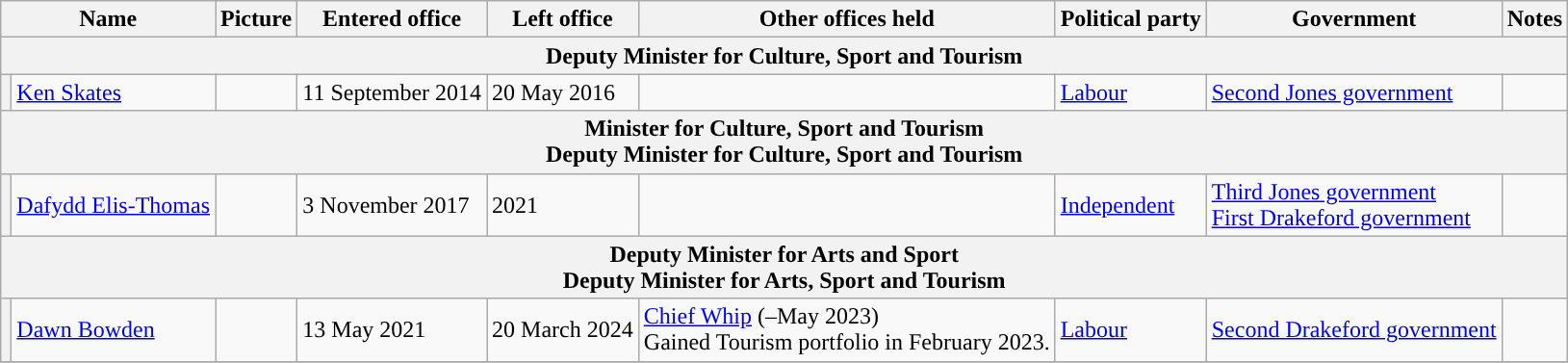<table class="wikitable">
<tr>
<th colspan="2">Name</th>
<th>Picture</th>
<th>Entered office</th>
<th>Left office</th>
<th>Other offices held</th>
<th>Political party</th>
<th>Government</th>
<th>Notes</th>
</tr>
<tr>
<th colspan="9">Deputy Minister for Culture, Sport and Tourism</th>
</tr>
<tr>
<th style="background-color:"></th>
<td><a href='#'>Ken Skates</a></td>
<td></td>
<td>11 September 2014</td>
<td>20 May 2016</td>
<td></td>
<td><a href='#'>Labour</a></td>
<td><a href='#'>Second Jones government</a></td>
<td></td>
</tr>
<tr>
<th colspan="9">Minister for Culture, Sport and Tourism<br>Deputy Minister for Culture, Sport and Tourism</th>
</tr>
<tr>
<th style="background-color:"></th>
<td><a href='#'>Dafydd Elis-Thomas</a></td>
<td></td>
<td>3 November 2017</td>
<td>2021</td>
<td></td>
<td><a href='#'>Independent</a></td>
<td><a href='#'>Third Jones government</a><br><a href='#'>First Drakeford government</a></td>
<td></td>
</tr>
<tr>
<th colspan="9">Deputy Minister for Arts and Sport<br>Deputy Minister for Arts, Sport and Tourism</th>
</tr>
<tr>
<th style="background-color:"></th>
<td><a href='#'>Dawn Bowden</a></td>
<td></td>
<td>13 May 2021</td>
<td>20 March 2024</td>
<td><a href='#'>Chief Whip</a> (–May 2023)<br>Gained Tourism portfolio in February 2023.</td>
<td><a href='#'>Labour</a></td>
<td><a href='#'>Second Drakeford government</a></td>
<td></td>
</tr>
<tr>
</tr>
</table>
